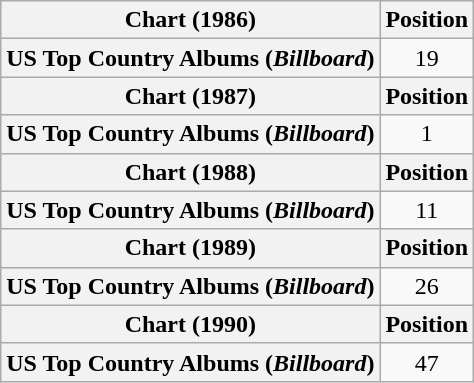<table class="wikitable plainrowheaders" style="text-align:center">
<tr>
<th scope="col">Chart (1986)</th>
<th scope="col">Position</th>
</tr>
<tr>
<th scope="row">US Top Country Albums (<em>Billboard</em>)</th>
<td>19</td>
</tr>
<tr>
<th scope="col">Chart (1987)</th>
<th scope="col">Position</th>
</tr>
<tr>
<th scope="row">US Top Country Albums (<em>Billboard</em>)</th>
<td>1</td>
</tr>
<tr>
<th scope="col">Chart (1988)</th>
<th scope="col">Position</th>
</tr>
<tr>
<th scope="row">US Top Country Albums (<em>Billboard</em>)</th>
<td>11</td>
</tr>
<tr>
<th scope="col">Chart (1989)</th>
<th scope="col">Position</th>
</tr>
<tr>
<th scope="row">US Top Country Albums (<em>Billboard</em>)</th>
<td>26</td>
</tr>
<tr>
<th scope="col">Chart (1990)</th>
<th scope="col">Position</th>
</tr>
<tr>
<th scope="row">US Top Country Albums (<em>Billboard</em>)</th>
<td>47</td>
</tr>
</table>
